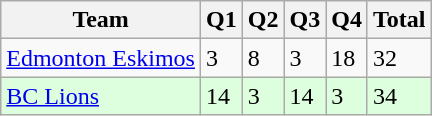<table class="wikitable">
<tr>
<th>Team</th>
<th>Q1</th>
<th>Q2</th>
<th>Q3</th>
<th>Q4</th>
<th>Total</th>
</tr>
<tr>
<td><a href='#'>Edmonton Eskimos</a></td>
<td>3</td>
<td>8</td>
<td>3</td>
<td>18</td>
<td>32</td>
</tr>
<tr style="background-color:#DDFFDD">
<td><a href='#'>BC Lions</a></td>
<td>14</td>
<td>3</td>
<td>14</td>
<td>3</td>
<td>34</td>
</tr>
</table>
